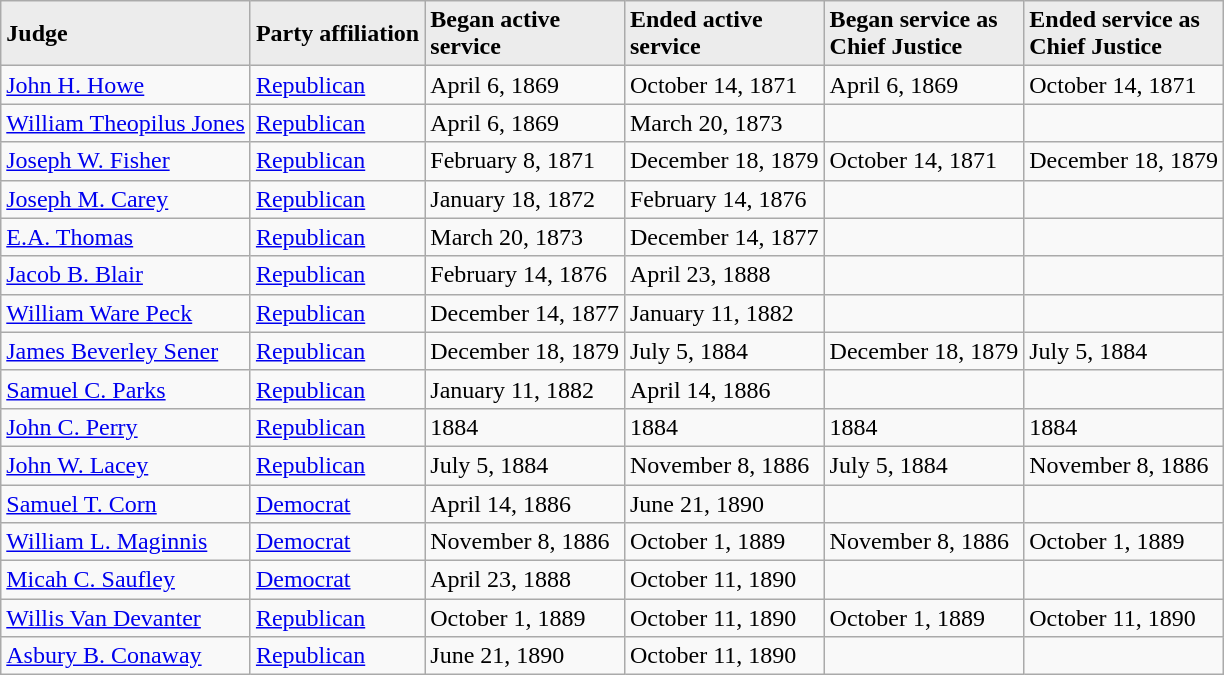<table class="sortable wikitable">
<tr bgcolor="#ececec">
<td><strong>Judge</strong></td>
<td><strong>Party affiliation</strong></td>
<td><strong>Began active<br>service</strong></td>
<td><strong>Ended active<br>service</strong></td>
<td><strong>Began service as<br>Chief Justice</strong></td>
<td><strong>Ended service as<br>Chief Justice</strong></td>
</tr>
<tr>
<td><a href='#'>John H. Howe</a></td>
<td><a href='#'>Republican</a></td>
<td>April 6, 1869</td>
<td>October 14, 1871</td>
<td>April 6, 1869</td>
<td>October 14, 1871</td>
</tr>
<tr>
<td><a href='#'>William Theopilus Jones</a></td>
<td><a href='#'>Republican</a></td>
<td>April 6, 1869</td>
<td>March 20, 1873</td>
<td></td>
<td></td>
</tr>
<tr>
<td><a href='#'>Joseph W. Fisher</a></td>
<td><a href='#'>Republican</a></td>
<td>February 8, 1871</td>
<td>December 18, 1879</td>
<td>October 14, 1871</td>
<td>December 18, 1879</td>
</tr>
<tr>
<td><a href='#'>Joseph M. Carey</a></td>
<td><a href='#'>Republican</a></td>
<td>January 18, 1872</td>
<td>February 14, 1876</td>
<td></td>
<td></td>
</tr>
<tr>
<td><a href='#'>E.A. Thomas</a></td>
<td><a href='#'>Republican</a></td>
<td>March 20, 1873</td>
<td>December 14, 1877</td>
<td></td>
<td></td>
</tr>
<tr>
<td><a href='#'>Jacob B. Blair</a></td>
<td><a href='#'>Republican</a></td>
<td>February 14, 1876</td>
<td>April 23, 1888</td>
<td></td>
<td></td>
</tr>
<tr>
<td><a href='#'>William Ware Peck</a></td>
<td><a href='#'>Republican</a></td>
<td>December 14, 1877</td>
<td>January 11, 1882</td>
<td></td>
<td></td>
</tr>
<tr>
<td><a href='#'>James Beverley Sener</a></td>
<td><a href='#'>Republican</a></td>
<td>December 18, 1879</td>
<td>July 5, 1884</td>
<td>December 18, 1879</td>
<td>July 5, 1884</td>
</tr>
<tr>
<td><a href='#'>Samuel C. Parks</a></td>
<td><a href='#'>Republican</a></td>
<td>January 11, 1882</td>
<td>April 14, 1886</td>
<td></td>
<td></td>
</tr>
<tr>
<td><a href='#'>John C. Perry</a></td>
<td><a href='#'>Republican</a></td>
<td>1884</td>
<td>1884</td>
<td>1884</td>
<td>1884</td>
</tr>
<tr>
<td><a href='#'>John W. Lacey</a></td>
<td><a href='#'>Republican</a></td>
<td>July 5, 1884</td>
<td>November 8, 1886</td>
<td>July 5, 1884</td>
<td>November 8, 1886</td>
</tr>
<tr>
<td><a href='#'>Samuel T. Corn</a></td>
<td><a href='#'>Democrat</a></td>
<td>April 14, 1886</td>
<td>June 21, 1890</td>
<td></td>
<td></td>
</tr>
<tr>
<td><a href='#'>William L. Maginnis</a></td>
<td><a href='#'>Democrat</a></td>
<td>November 8, 1886</td>
<td>October 1, 1889</td>
<td>November 8, 1886</td>
<td>October 1, 1889</td>
</tr>
<tr>
<td><a href='#'>Micah C. Saufley</a></td>
<td><a href='#'>Democrat</a></td>
<td>April 23, 1888</td>
<td>October 11, 1890</td>
<td></td>
<td></td>
</tr>
<tr>
<td><a href='#'>Willis Van Devanter</a></td>
<td><a href='#'>Republican</a></td>
<td>October 1, 1889</td>
<td>October 11, 1890</td>
<td>October 1, 1889</td>
<td>October 11, 1890</td>
</tr>
<tr>
<td><a href='#'>Asbury B. Conaway</a></td>
<td><a href='#'>Republican</a></td>
<td>June 21, 1890</td>
<td>October 11, 1890</td>
<td></td>
<td></td>
</tr>
</table>
